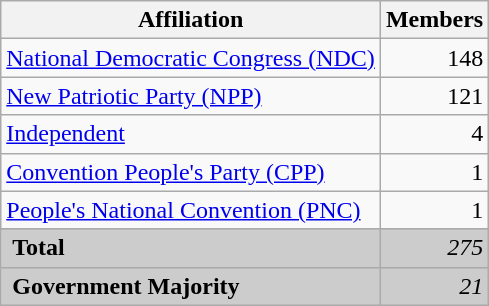<table class="wikitable">
<tr>
<th>Affiliation</th>
<th>Members</th>
</tr>
<tr>
<td><a href='#'>National Democratic Congress (NDC)</a></td>
<td align="right">148</td>
</tr>
<tr>
<td><a href='#'>New Patriotic Party (NPP)</a></td>
<td align="right">121</td>
</tr>
<tr>
<td><a href='#'>Independent</a></td>
<td align="right">4</td>
</tr>
<tr>
<td><a href='#'>Convention People's Party (CPP)</a></td>
<td align="right">1</td>
</tr>
<tr>
<td><a href='#'>People's National Convention (PNC)</a></td>
<td align="right">1</td>
</tr>
<tr>
</tr>
<tr bgcolor="CCCCCC">
<td> <strong>Total</strong></td>
<td align="right"><em>275</em></td>
</tr>
<tr bgcolor="CCCCCC">
<td> <strong>Government Majority</strong></td>
<td align="right"><em>21</em></td>
</tr>
</table>
